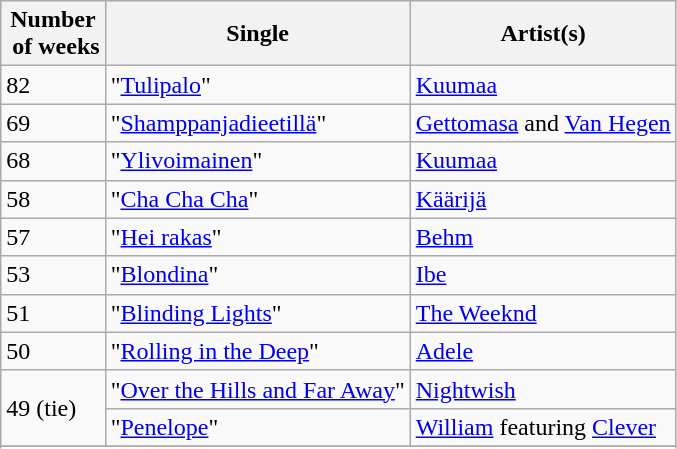<table class="wikitable sortable">
<tr>
<th style="width:30px;">Number<br> of weeks</th>
<th>Single</th>
<th>Artist(s)</th>
</tr>
<tr>
<td>82</td>
<td>"<a href='#'>Tulipalo</a>"</td>
<td><a href='#'>Kuumaa</a></td>
</tr>
<tr>
<td>69</td>
<td>"<a href='#'>Shamppanjadieetillä</a>"</td>
<td><a href='#'>Gettomasa</a> and <a href='#'>Van Hegen</a> </td>
</tr>
<tr>
<td>68</td>
<td>"<a href='#'>Ylivoimainen</a>"</td>
<td><a href='#'>Kuumaa</a></td>
</tr>
<tr>
<td>58</td>
<td>"<a href='#'>Cha Cha Cha</a>"</td>
<td><a href='#'>Käärijä</a></td>
</tr>
<tr>
<td>57</td>
<td>"<a href='#'>Hei rakas</a>"</td>
<td><a href='#'>Behm</a></td>
</tr>
<tr>
<td>53</td>
<td>"<a href='#'>Blondina</a>"</td>
<td><a href='#'>Ibe</a></td>
</tr>
<tr>
<td>51</td>
<td>"<a href='#'>Blinding Lights</a>"</td>
<td><a href='#'>The Weeknd</a></td>
</tr>
<tr>
<td>50</td>
<td>"<a href='#'>Rolling in the Deep</a>"</td>
<td><a href='#'>Adele</a></td>
</tr>
<tr>
<td rowspan="2">49 (tie)</td>
<td>"<a href='#'>Over the Hills and Far Away</a>"</td>
<td><a href='#'>Nightwish</a></td>
</tr>
<tr>
<td>"<a href='#'>Penelope</a>"</td>
<td><a href='#'>William</a> featuring <a href='#'>Clever</a></td>
</tr>
<tr>
</tr>
<tr>
</tr>
</table>
